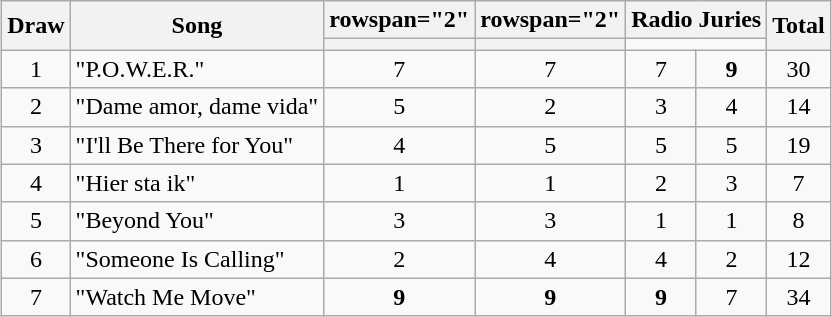<table class="wikitable collapsible" style="margin: 1em auto 1em auto; text-align:center;">
<tr>
<th rowspan="2">Draw</th>
<th rowspan="2">Song</th>
<th>rowspan="2" </th>
<th>rowspan="2" </th>
<th colspan="2">Radio Juries</th>
<th rowspan="2">Total</th>
</tr>
<tr>
<th></th>
<th></th>
</tr>
<tr>
<td>1</td>
<td align="left">"P.O.W.E.R."</td>
<td>7</td>
<td>7</td>
<td>7</td>
<td><strong>9</strong></td>
<td>30</td>
</tr>
<tr>
<td>2</td>
<td align="left">"Dame amor, dame vida"</td>
<td>5</td>
<td>2</td>
<td>3</td>
<td>4</td>
<td>14</td>
</tr>
<tr>
<td>3</td>
<td align="left">"I'll Be There for You"</td>
<td>4</td>
<td>5</td>
<td>5</td>
<td>5</td>
<td>19</td>
</tr>
<tr>
<td>4</td>
<td align="left">"Hier sta ik"</td>
<td>1</td>
<td>1</td>
<td>2</td>
<td>3</td>
<td>7</td>
</tr>
<tr>
<td>5</td>
<td align="left">"Beyond You"</td>
<td>3</td>
<td>3</td>
<td>1</td>
<td>1</td>
<td>8</td>
</tr>
<tr>
<td>6</td>
<td align="left">"Someone Is Calling"</td>
<td>2</td>
<td>4</td>
<td>4</td>
<td>2</td>
<td>12</td>
</tr>
<tr>
<td>7</td>
<td align="left">"Watch Me Move"</td>
<td><strong>9</strong></td>
<td><strong>9</strong></td>
<td><strong>9</strong></td>
<td>7</td>
<td>34</td>
</tr>
</table>
